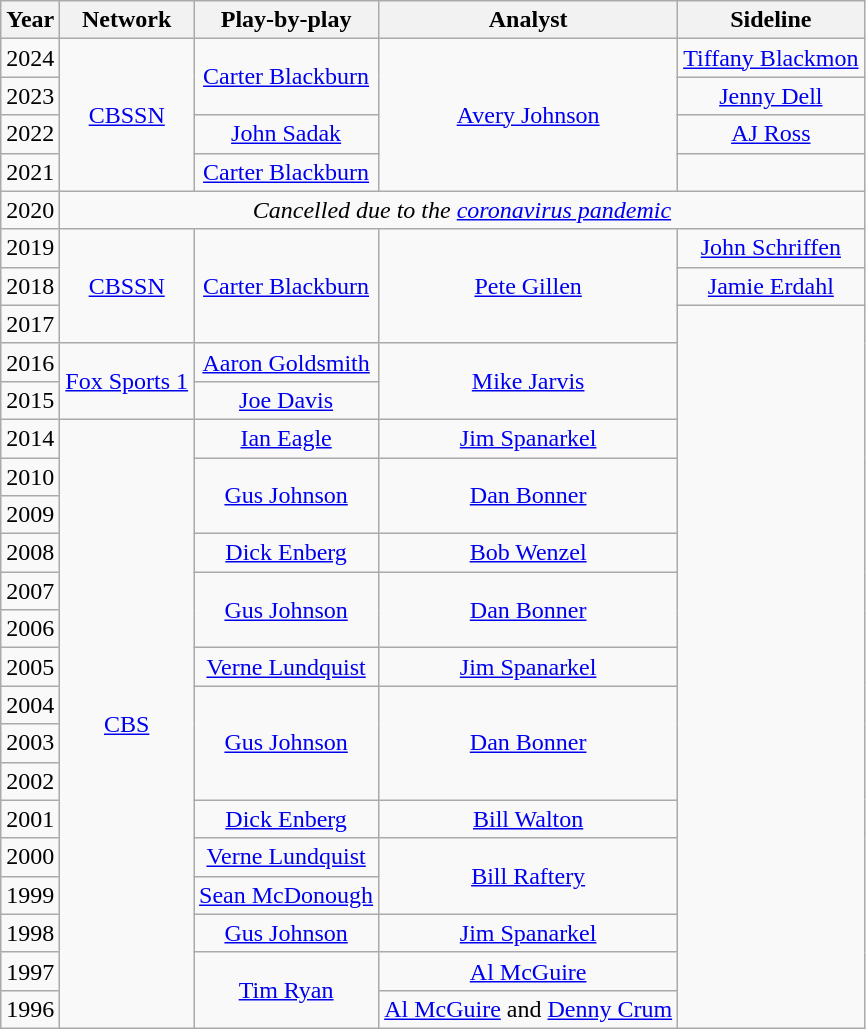<table class="wikitable" style="text-align:center">
<tr>
<th>Year</th>
<th>Network</th>
<th>Play-by-play</th>
<th>Analyst</th>
<th>Sideline</th>
</tr>
<tr>
<td>2024</td>
<td rowspan=4><a href='#'>CBSSN</a></td>
<td rowspan=2><a href='#'>Carter Blackburn</a></td>
<td rowspan=4><a href='#'>Avery Johnson</a></td>
<td rowspan=1><a href='#'>Tiffany Blackmon</a></td>
</tr>
<tr>
<td>2023</td>
<td rowspan=1><a href='#'>Jenny Dell</a></td>
</tr>
<tr>
<td>2022</td>
<td rowspan=1><a href='#'>John Sadak</a></td>
<td rowspan=1><a href='#'>AJ Ross</a></td>
</tr>
<tr>
<td>2021</td>
<td rowspan=1><a href='#'>Carter Blackburn</a></td>
</tr>
<tr>
<td>2020</td>
<td colspan="4"><em>Cancelled due to the <a href='#'>coronavirus pandemic</a></em></td>
</tr>
<tr>
<td>2019</td>
<td rowspan=3><a href='#'>CBSSN</a></td>
<td rowspan=3><a href='#'>Carter Blackburn</a></td>
<td rowspan=3><a href='#'>Pete Gillen</a></td>
<td><a href='#'>John Schriffen</a></td>
</tr>
<tr>
<td>2018</td>
<td><a href='#'>Jamie Erdahl</a></td>
</tr>
<tr>
<td>2017</td>
</tr>
<tr>
<td>2016</td>
<td rowspan=2><a href='#'>Fox Sports 1</a></td>
<td><a href='#'>Aaron Goldsmith</a></td>
<td rowspan=2><a href='#'>Mike Jarvis</a></td>
</tr>
<tr>
<td>2015</td>
<td><a href='#'>Joe Davis</a></td>
</tr>
<tr>
<td>2014</td>
<td rowspan=16><a href='#'>CBS</a></td>
<td><a href='#'>Ian Eagle</a></td>
<td><a href='#'>Jim Spanarkel</a></td>
</tr>
<tr>
<td>2010</td>
<td rowspan=2><a href='#'>Gus Johnson</a></td>
<td rowspan=2><a href='#'>Dan Bonner</a></td>
</tr>
<tr>
<td>2009</td>
</tr>
<tr>
<td>2008</td>
<td><a href='#'>Dick Enberg</a></td>
<td><a href='#'>Bob Wenzel</a></td>
</tr>
<tr>
<td>2007</td>
<td rowspan=2><a href='#'>Gus Johnson</a></td>
<td rowspan=2><a href='#'>Dan Bonner</a></td>
</tr>
<tr>
<td>2006</td>
</tr>
<tr>
<td>2005</td>
<td><a href='#'>Verne Lundquist</a></td>
<td><a href='#'>Jim Spanarkel</a></td>
</tr>
<tr>
<td>2004</td>
<td rowspan=3><a href='#'>Gus Johnson</a></td>
<td rowspan=3><a href='#'>Dan Bonner</a></td>
</tr>
<tr>
<td>2003</td>
</tr>
<tr>
<td>2002</td>
</tr>
<tr>
<td>2001</td>
<td><a href='#'>Dick Enberg</a></td>
<td><a href='#'>Bill Walton</a></td>
</tr>
<tr>
<td>2000</td>
<td><a href='#'>Verne Lundquist</a></td>
<td rowspan=2><a href='#'>Bill Raftery</a></td>
</tr>
<tr>
<td>1999</td>
<td><a href='#'>Sean McDonough</a></td>
</tr>
<tr>
<td>1998</td>
<td><a href='#'>Gus Johnson</a></td>
<td><a href='#'>Jim Spanarkel</a></td>
</tr>
<tr>
<td>1997</td>
<td rowspan=2><a href='#'>Tim Ryan</a></td>
<td><a href='#'>Al McGuire</a></td>
</tr>
<tr>
<td>1996</td>
<td><a href='#'>Al McGuire</a> and <a href='#'>Denny Crum</a></td>
</tr>
</table>
